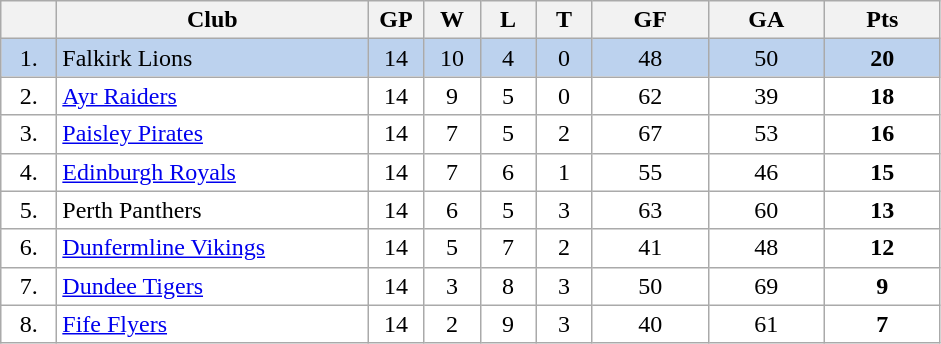<table class="wikitable">
<tr>
<th width="30"></th>
<th width="200">Club</th>
<th width="30">GP</th>
<th width="30">W</th>
<th width="30">L</th>
<th width="30">T</th>
<th width="70">GF</th>
<th width="70">GA</th>
<th width="70">Pts</th>
</tr>
<tr bgcolor="#BCD2EE" align="center">
<td>1.</td>
<td align="left">Falkirk Lions</td>
<td>14</td>
<td>10</td>
<td>4</td>
<td>0</td>
<td>48</td>
<td>50</td>
<td><strong>20</strong></td>
</tr>
<tr bgcolor="#FFFFFF" align="center">
<td>2.</td>
<td align="left"><a href='#'>Ayr Raiders</a></td>
<td>14</td>
<td>9</td>
<td>5</td>
<td>0</td>
<td>62</td>
<td>39</td>
<td><strong>18</strong></td>
</tr>
<tr bgcolor="#FFFFFF" align="center">
<td>3.</td>
<td align="left"><a href='#'>Paisley Pirates</a></td>
<td>14</td>
<td>7</td>
<td>5</td>
<td>2</td>
<td>67</td>
<td>53</td>
<td><strong>16</strong></td>
</tr>
<tr bgcolor="#FFFFFF" align="center">
<td>4.</td>
<td align="left"><a href='#'>Edinburgh Royals</a></td>
<td>14</td>
<td>7</td>
<td>6</td>
<td>1</td>
<td>55</td>
<td>46</td>
<td><strong>15</strong></td>
</tr>
<tr bgcolor="#FFFFFF" align="center">
<td>5.</td>
<td align="left">Perth Panthers</td>
<td>14</td>
<td>6</td>
<td>5</td>
<td>3</td>
<td>63</td>
<td>60</td>
<td><strong>13</strong></td>
</tr>
<tr bgcolor="#FFFFFF" align="center">
<td>6.</td>
<td align="left"><a href='#'>Dunfermline Vikings</a></td>
<td>14</td>
<td>5</td>
<td>7</td>
<td>2</td>
<td>41</td>
<td>48</td>
<td><strong>12</strong></td>
</tr>
<tr bgcolor="#FFFFFF" align="center">
<td>7.</td>
<td align="left"><a href='#'>Dundee Tigers</a></td>
<td>14</td>
<td>3</td>
<td>8</td>
<td>3</td>
<td>50</td>
<td>69</td>
<td><strong>9</strong></td>
</tr>
<tr bgcolor="#FFFFFF" align="center">
<td>8.</td>
<td align="left"><a href='#'>Fife Flyers</a></td>
<td>14</td>
<td>2</td>
<td>9</td>
<td>3</td>
<td>40</td>
<td>61</td>
<td><strong>7</strong></td>
</tr>
</table>
